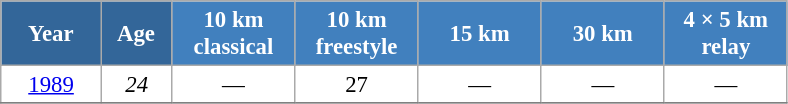<table class="wikitable" style="font-size:95%; text-align:center; border:grey solid 1px; border-collapse:collapse; background:#ffffff;">
<tr>
<th style="background-color:#369; color:white; width:60px;"> Year </th>
<th style="background-color:#369; color:white; width:40px;"> Age </th>
<th style="background-color:#4180be; color:white; width:75px;"> 10 km <br> classical </th>
<th style="background-color:#4180be; color:white; width:75px;"> 10 km <br> freestyle </th>
<th style="background-color:#4180be; color:white; width:75px;"> 15 km </th>
<th style="background-color:#4180be; color:white; width:75px;"> 30 km </th>
<th style="background-color:#4180be; color:white; width:75px;"> 4 × 5 km <br> relay </th>
</tr>
<tr>
<td><a href='#'>1989</a></td>
<td><em>24</em></td>
<td>—</td>
<td>27</td>
<td>—</td>
<td>—</td>
<td>—</td>
</tr>
<tr>
</tr>
</table>
